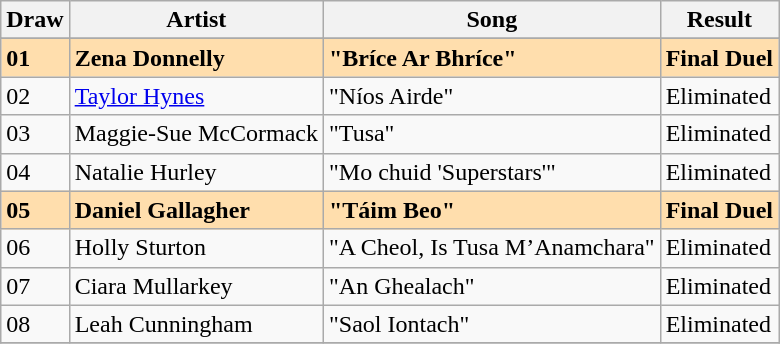<table class="sortable wikitable">
<tr>
<th>Draw</th>
<th>Artist</th>
<th>Song</th>
<th>Result</th>
</tr>
<tr>
</tr>
<tr style="font-weight: bold; background: navajowhite;">
<td>01</td>
<td>Zena Donnelly</td>
<td>"Bríce Ar Bhríce"</td>
<td>Final Duel</td>
</tr>
<tr>
<td>02</td>
<td><a href='#'>Taylor Hynes</a></td>
<td>"Níos Airde"</td>
<td>Eliminated</td>
</tr>
<tr>
<td>03</td>
<td>Maggie-Sue McCormack</td>
<td>"Tusa"</td>
<td>Eliminated</td>
</tr>
<tr>
<td>04</td>
<td>Natalie Hurley</td>
<td>"Mo chuid 'Superstars'"</td>
<td>Eliminated</td>
</tr>
<tr style="font-weight: bold; background: navajowhite;">
<td>05</td>
<td>Daniel Gallagher</td>
<td>"Táim Beo"</td>
<td>Final Duel</td>
</tr>
<tr>
<td>06</td>
<td>Holly Sturton</td>
<td>"A Cheol, Is Tusa M’Anamchara"</td>
<td>Eliminated</td>
</tr>
<tr>
<td>07</td>
<td>Ciara Mullarkey</td>
<td>"An Ghealach"</td>
<td>Eliminated</td>
</tr>
<tr>
<td>08</td>
<td>Leah Cunningham</td>
<td>"Saol Iontach"</td>
<td>Eliminated</td>
</tr>
<tr>
</tr>
</table>
